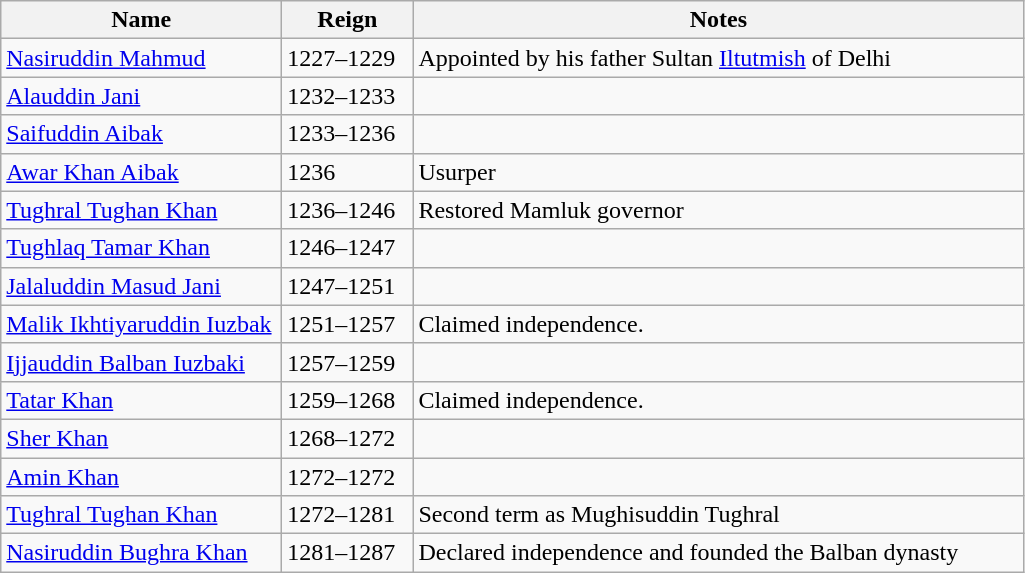<table class="wikitable">
<tr>
<th width="180">Name</th>
<th width="80">Reign</th>
<th width="400">Notes</th>
</tr>
<tr>
<td><a href='#'>Nasiruddin Mahmud</a></td>
<td>1227–1229</td>
<td>Appointed by his father Sultan <a href='#'>Iltutmish</a> of Delhi</td>
</tr>
<tr>
<td><a href='#'>Alauddin Jani</a></td>
<td>1232–1233</td>
<td></td>
</tr>
<tr>
<td><a href='#'>Saifuddin Aibak</a></td>
<td>1233–1236</td>
<td></td>
</tr>
<tr>
<td><a href='#'>Awar Khan Aibak</a></td>
<td>1236</td>
<td>Usurper</td>
</tr>
<tr>
<td><a href='#'>Tughral Tughan Khan</a></td>
<td>1236–1246</td>
<td>Restored Mamluk governor</td>
</tr>
<tr>
<td><a href='#'>Tughlaq Tamar Khan</a></td>
<td>1246–1247</td>
<td></td>
</tr>
<tr>
<td><a href='#'>Jalaluddin Masud Jani</a></td>
<td>1247–1251</td>
<td></td>
</tr>
<tr>
<td><a href='#'>Malik Ikhtiyaruddin Iuzbak</a></td>
<td>1251–1257</td>
<td>Claimed independence.</td>
</tr>
<tr>
<td><a href='#'>Ijjauddin Balban Iuzbaki</a></td>
<td>1257–1259</td>
<td></td>
</tr>
<tr>
<td><a href='#'>Tatar Khan</a></td>
<td>1259–1268</td>
<td>Claimed independence.</td>
</tr>
<tr>
<td><a href='#'>Sher Khan</a></td>
<td>1268–1272</td>
<td></td>
</tr>
<tr>
<td><a href='#'>Amin Khan</a></td>
<td>1272–1272</td>
<td></td>
</tr>
<tr>
<td><a href='#'>Tughral Tughan Khan</a></td>
<td>1272–1281</td>
<td>Second term as Mughisuddin Tughral</td>
</tr>
<tr>
<td><a href='#'>Nasiruddin Bughra Khan</a></td>
<td>1281–1287</td>
<td>Declared independence and founded the Balban dynasty</td>
</tr>
</table>
